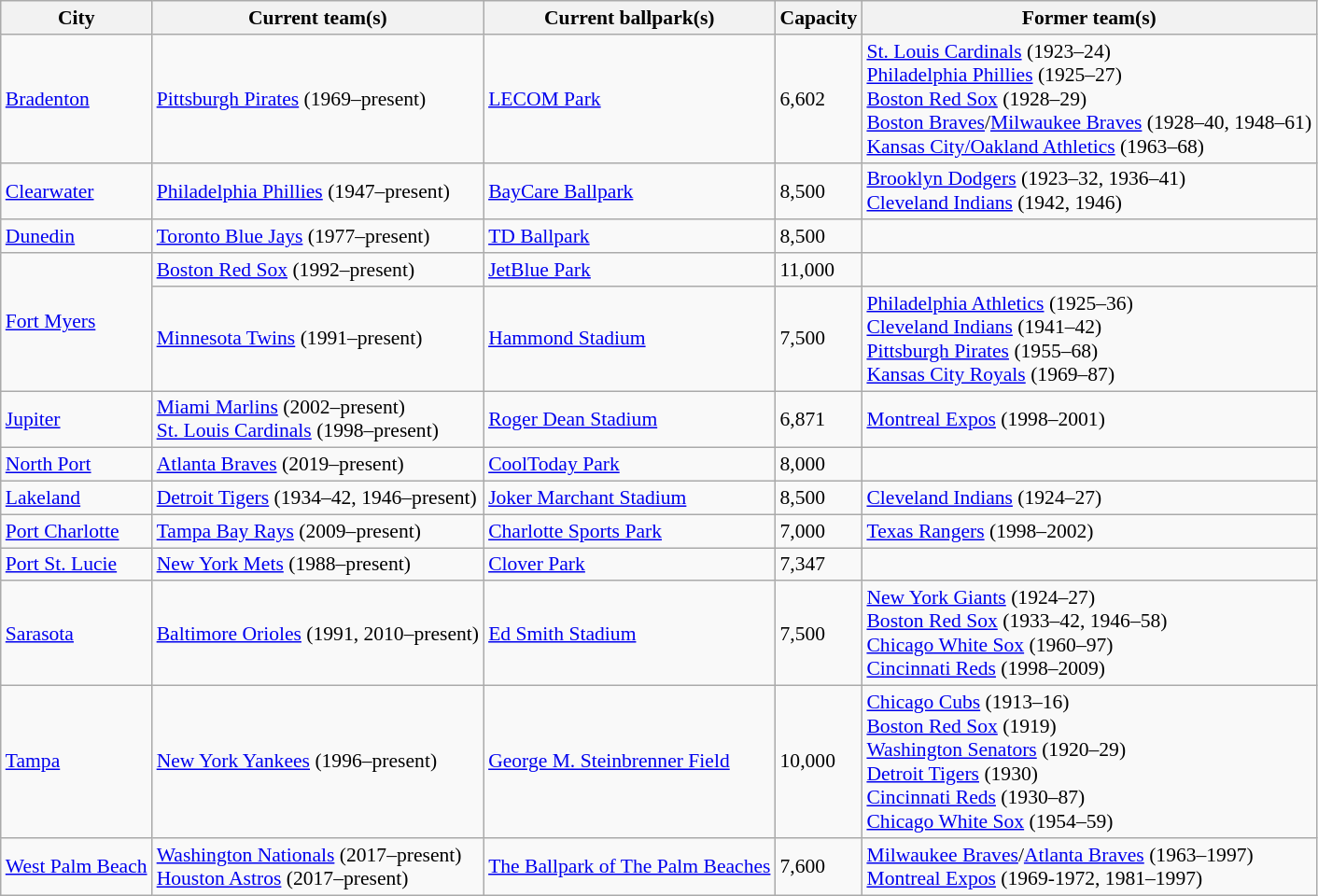<table class="wikitable sortable" style="font-size: 90%">
<tr>
<th>City</th>
<th>Current team(s)</th>
<th>Current ballpark(s)</th>
<th>Capacity</th>
<th>Former team(s)</th>
</tr>
<tr>
<td><a href='#'>Bradenton</a></td>
<td><a href='#'>Pittsburgh Pirates</a> (1969–present)</td>
<td><a href='#'>LECOM Park</a></td>
<td>6,602</td>
<td><a href='#'>St. Louis Cardinals</a> (1923–24)<br><a href='#'>Philadelphia Phillies</a> (1925–27)<br><a href='#'>Boston Red Sox</a> (1928–29)<br><a href='#'>Boston Braves</a>/<a href='#'>Milwaukee Braves</a> (1928–40, 1948–61)<br><a href='#'>Kansas City/Oakland Athletics</a> (1963–68)</td>
</tr>
<tr>
<td><a href='#'>Clearwater</a></td>
<td><a href='#'>Philadelphia Phillies</a> (1947–present)</td>
<td><a href='#'>BayCare Ballpark</a></td>
<td>8,500</td>
<td><a href='#'>Brooklyn Dodgers</a> (1923–32, 1936–41)<br><a href='#'>Cleveland Indians</a> (1942, 1946)</td>
</tr>
<tr>
<td><a href='#'>Dunedin</a></td>
<td><a href='#'>Toronto Blue Jays</a> (1977–present)</td>
<td><a href='#'>TD Ballpark</a></td>
<td>8,500</td>
<td></td>
</tr>
<tr>
<td rowspan=2><a href='#'>Fort Myers</a></td>
<td><a href='#'>Boston Red Sox</a> (1992–present)</td>
<td><a href='#'>JetBlue Park</a></td>
<td>11,000</td>
<td></td>
</tr>
<tr>
<td><a href='#'>Minnesota Twins</a> (1991–present)</td>
<td><a href='#'>Hammond Stadium</a></td>
<td>7,500</td>
<td><a href='#'>Philadelphia Athletics</a> (1925–36)<br><a href='#'>Cleveland Indians</a> (1941–42)<br><a href='#'>Pittsburgh Pirates</a> (1955–68)<br><a href='#'>Kansas City Royals</a> (1969–87)</td>
</tr>
<tr>
<td><a href='#'>Jupiter</a></td>
<td><a href='#'>Miami Marlins</a> (2002–present)<br><a href='#'>St. Louis Cardinals</a> (1998–present)</td>
<td><a href='#'>Roger Dean Stadium</a></td>
<td>6,871</td>
<td><a href='#'>Montreal Expos</a> (1998–2001)</td>
</tr>
<tr>
<td><a href='#'>North Port</a></td>
<td><a href='#'>Atlanta Braves</a> (2019–present)</td>
<td><a href='#'>CoolToday Park</a></td>
<td>8,000</td>
<td></td>
</tr>
<tr>
<td><a href='#'>Lakeland</a></td>
<td><a href='#'>Detroit Tigers</a> (1934–42, 1946–present)</td>
<td><a href='#'>Joker Marchant Stadium</a></td>
<td>8,500</td>
<td><a href='#'>Cleveland Indians</a> (1924–27)</td>
</tr>
<tr>
<td><a href='#'>Port Charlotte</a></td>
<td><a href='#'>Tampa Bay Rays</a> (2009–present)</td>
<td><a href='#'>Charlotte Sports Park</a></td>
<td>7,000</td>
<td><a href='#'>Texas Rangers</a> (1998–2002)</td>
</tr>
<tr>
<td><a href='#'>Port St. Lucie</a></td>
<td><a href='#'>New York Mets</a> (1988–present)</td>
<td><a href='#'>Clover Park</a></td>
<td>7,347</td>
<td></td>
</tr>
<tr>
<td><a href='#'>Sarasota</a></td>
<td><a href='#'>Baltimore Orioles</a> (1991, 2010–present)</td>
<td><a href='#'>Ed Smith Stadium</a></td>
<td>7,500</td>
<td><a href='#'>New York Giants</a> (1924–27)<br><a href='#'>Boston Red Sox</a> (1933–42, 1946–58)<br><a href='#'>Chicago White Sox</a> (1960–97)<br><a href='#'>Cincinnati Reds</a> (1998–2009)</td>
</tr>
<tr>
<td><a href='#'>Tampa</a></td>
<td><a href='#'>New York Yankees</a> (1996–present)</td>
<td><a href='#'>George M. Steinbrenner Field</a></td>
<td>10,000</td>
<td><a href='#'>Chicago Cubs</a> (1913–16)<br><a href='#'>Boston Red Sox</a> (1919)<br><a href='#'>Washington Senators</a> (1920–29)<br><a href='#'>Detroit Tigers</a> (1930)<br><a href='#'>Cincinnati Reds</a> (1930–87)<br><a href='#'>Chicago White Sox</a> (1954–59)</td>
</tr>
<tr>
<td><a href='#'>West Palm Beach</a></td>
<td><a href='#'>Washington Nationals</a> (2017–present)<br><a href='#'>Houston Astros</a> (2017–present)</td>
<td><a href='#'>The Ballpark of The Palm Beaches</a></td>
<td>7,600</td>
<td><a href='#'>Milwaukee Braves</a>/<a href='#'>Atlanta Braves</a> (1963–1997)<br><a href='#'>Montreal Expos</a> (1969-1972, 1981–1997)</td>
</tr>
</table>
